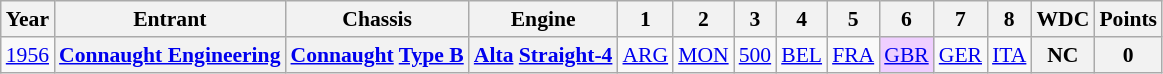<table class="wikitable" style="text-align:center; font-size:90%">
<tr>
<th>Year</th>
<th>Entrant</th>
<th>Chassis</th>
<th>Engine</th>
<th>1</th>
<th>2</th>
<th>3</th>
<th>4</th>
<th>5</th>
<th>6</th>
<th>7</th>
<th>8</th>
<th>WDC</th>
<th>Points</th>
</tr>
<tr>
<td><a href='#'>1956</a></td>
<th><a href='#'>Connaught Engineering</a></th>
<th><a href='#'>Connaught</a> <a href='#'>Type B</a></th>
<th><a href='#'>Alta</a> <a href='#'>Straight-4</a></th>
<td><a href='#'>ARG</a></td>
<td><a href='#'>MON</a></td>
<td><a href='#'>500</a></td>
<td><a href='#'>BEL</a></td>
<td><a href='#'>FRA</a></td>
<td style="background:#EFCFFF;"><a href='#'>GBR</a><br></td>
<td><a href='#'>GER</a></td>
<td><a href='#'>ITA</a></td>
<th>NC</th>
<th>0</th>
</tr>
</table>
